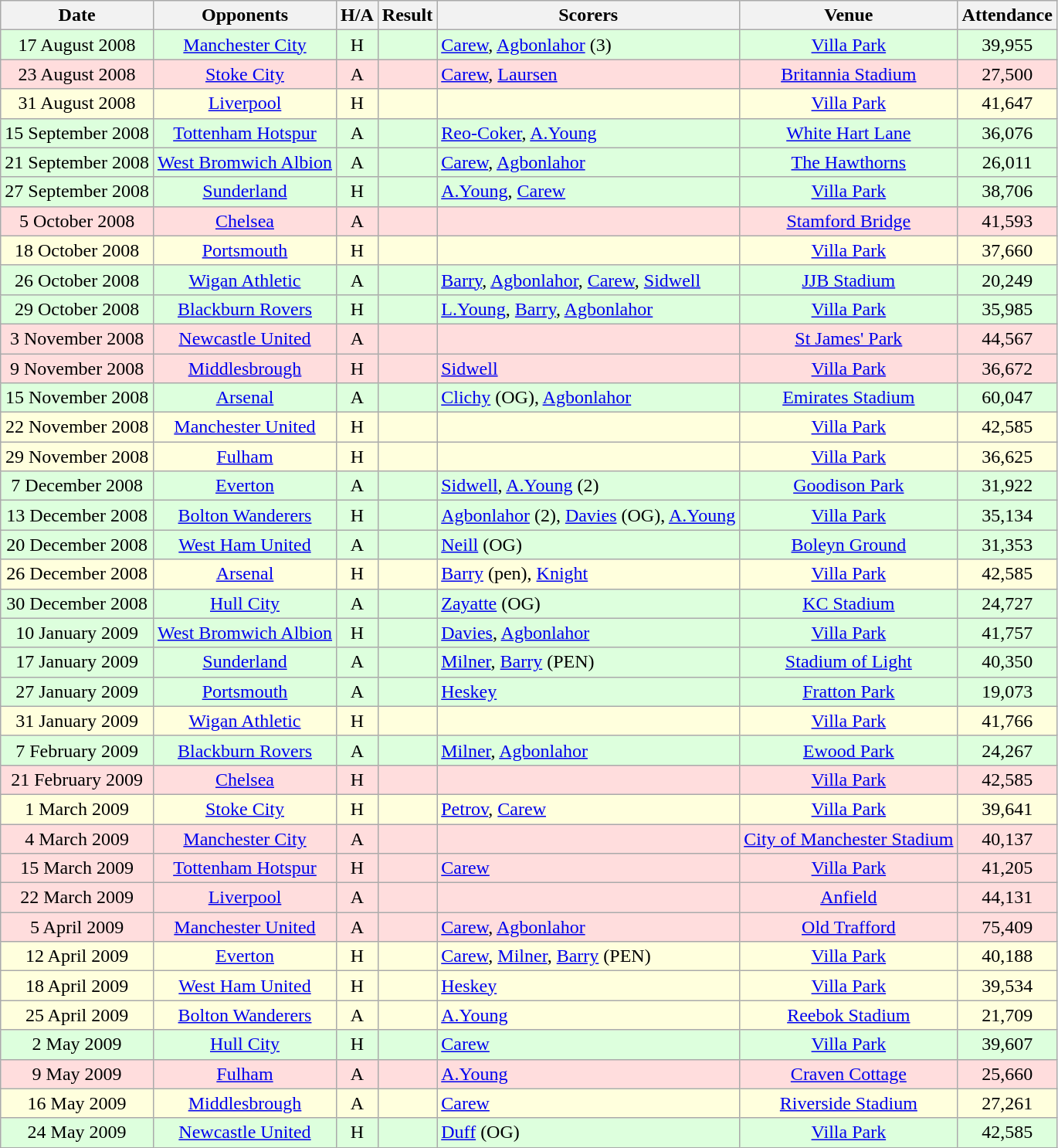<table class="wikitable" style="text-align:center;">
<tr>
<th>Date</th>
<th>Opponents</th>
<th>H/A</th>
<th>Result</th>
<th align="left">Scorers</th>
<th>Venue</th>
<th>Attendance</th>
</tr>
<tr bgcolor="#ddffdd">
<td>17 August 2008</td>
<td><a href='#'>Manchester City</a></td>
<td>H</td>
<td></td>
<td align="left"><a href='#'>Carew</a>, <a href='#'>Agbonlahor</a> (3)</td>
<td><a href='#'>Villa Park</a></td>
<td>39,955</td>
</tr>
<tr bgcolor="#ffdddd">
<td>23 August 2008</td>
<td><a href='#'>Stoke City</a></td>
<td>A</td>
<td></td>
<td align="left"><a href='#'>Carew</a>, <a href='#'>Laursen</a></td>
<td><a href='#'>Britannia Stadium</a></td>
<td>27,500</td>
</tr>
<tr bgcolor="#ffffdd">
<td>31 August 2008</td>
<td><a href='#'>Liverpool</a></td>
<td>H</td>
<td></td>
<td align="left"></td>
<td><a href='#'>Villa Park</a></td>
<td>41,647</td>
</tr>
<tr bgcolor="#ddffdd">
<td>15 September 2008</td>
<td><a href='#'>Tottenham Hotspur</a></td>
<td>A</td>
<td></td>
<td align="left"><a href='#'>Reo-Coker</a>, <a href='#'>A.Young</a></td>
<td><a href='#'>White Hart Lane</a></td>
<td>36,076</td>
</tr>
<tr bgcolor="#ddffdd">
<td>21 September 2008</td>
<td><a href='#'>West Bromwich Albion</a></td>
<td>A</td>
<td></td>
<td align="left"><a href='#'>Carew</a>, <a href='#'>Agbonlahor</a></td>
<td><a href='#'>The Hawthorns</a></td>
<td>26,011</td>
</tr>
<tr bgcolor="#ddffdd">
<td>27 September 2008</td>
<td><a href='#'>Sunderland</a></td>
<td>H</td>
<td></td>
<td align="left"><a href='#'>A.Young</a>, <a href='#'>Carew</a></td>
<td><a href='#'>Villa Park</a></td>
<td>38,706</td>
</tr>
<tr bgcolor="#ffdddd">
<td>5 October 2008</td>
<td><a href='#'>Chelsea</a></td>
<td>A</td>
<td></td>
<td align="left"></td>
<td><a href='#'>Stamford Bridge</a></td>
<td>41,593</td>
</tr>
<tr bgcolor="#ffffdd">
<td>18 October 2008</td>
<td><a href='#'>Portsmouth</a></td>
<td>H</td>
<td></td>
<td align="left"></td>
<td><a href='#'>Villa Park</a></td>
<td>37,660</td>
</tr>
<tr bgcolor="#ddffdd">
<td>26 October 2008</td>
<td><a href='#'>Wigan Athletic</a></td>
<td>A</td>
<td></td>
<td align="left"><a href='#'>Barry</a>, <a href='#'>Agbonlahor</a>, <a href='#'>Carew</a>, <a href='#'>Sidwell</a></td>
<td><a href='#'>JJB Stadium</a></td>
<td>20,249</td>
</tr>
<tr bgcolor="#ddffdd">
<td>29 October 2008</td>
<td><a href='#'>Blackburn Rovers</a></td>
<td>H</td>
<td></td>
<td align="left"><a href='#'>L.Young</a>, <a href='#'>Barry</a>, <a href='#'>Agbonlahor</a></td>
<td><a href='#'>Villa Park</a></td>
<td>35,985</td>
</tr>
<tr bgcolor="#ffdddd">
<td>3 November 2008</td>
<td><a href='#'>Newcastle United</a></td>
<td>A</td>
<td></td>
<td align="left"></td>
<td><a href='#'>St James' Park</a></td>
<td>44,567</td>
</tr>
<tr bgcolor="#ffdddd">
<td>9 November 2008</td>
<td><a href='#'>Middlesbrough</a></td>
<td>H</td>
<td></td>
<td align="left"><a href='#'>Sidwell</a></td>
<td><a href='#'>Villa Park</a></td>
<td>36,672</td>
</tr>
<tr bgcolor="#ddffdd">
<td>15 November 2008</td>
<td><a href='#'>Arsenal</a></td>
<td>A</td>
<td></td>
<td align="left"><a href='#'>Clichy</a> (OG), <a href='#'>Agbonlahor</a></td>
<td><a href='#'>Emirates Stadium</a></td>
<td>60,047</td>
</tr>
<tr bgcolor="#ffffdd">
<td>22 November 2008</td>
<td><a href='#'>Manchester United</a></td>
<td>H</td>
<td></td>
<td align="left"></td>
<td><a href='#'>Villa Park</a></td>
<td>42,585</td>
</tr>
<tr bgcolor="#ffffdd">
<td>29 November 2008</td>
<td><a href='#'>Fulham</a></td>
<td>H</td>
<td></td>
<td align="left"></td>
<td><a href='#'>Villa Park</a></td>
<td>36,625</td>
</tr>
<tr bgcolor="#ddffdd">
<td>7 December 2008</td>
<td><a href='#'>Everton</a></td>
<td>A</td>
<td></td>
<td align="left"><a href='#'>Sidwell</a>, <a href='#'>A.Young</a> (2)</td>
<td><a href='#'>Goodison Park</a></td>
<td>31,922</td>
</tr>
<tr bgcolor="#ddffdd">
<td>13 December 2008</td>
<td><a href='#'>Bolton Wanderers</a></td>
<td>H</td>
<td></td>
<td align="left"><a href='#'>Agbonlahor</a> (2), <a href='#'>Davies</a> (OG), <a href='#'>A.Young</a></td>
<td><a href='#'>Villa Park</a></td>
<td>35,134</td>
</tr>
<tr bgcolor="#ddffdd">
<td>20 December 2008</td>
<td><a href='#'>West Ham United</a></td>
<td>A</td>
<td></td>
<td align="left"><a href='#'>Neill</a> (OG)</td>
<td><a href='#'>Boleyn Ground</a></td>
<td>31,353</td>
</tr>
<tr bgcolor="#ffffdd">
<td>26 December 2008</td>
<td><a href='#'>Arsenal</a></td>
<td>H</td>
<td></td>
<td align="left"><a href='#'>Barry</a> (pen), <a href='#'>Knight</a></td>
<td><a href='#'>Villa Park</a></td>
<td>42,585</td>
</tr>
<tr bgcolor="#ddffdd">
<td>30 December 2008</td>
<td><a href='#'>Hull City</a></td>
<td>A</td>
<td></td>
<td align="left"><a href='#'>Zayatte</a> (OG)</td>
<td><a href='#'>KC Stadium</a></td>
<td>24,727</td>
</tr>
<tr bgcolor="#ddffdd">
<td>10 January 2009</td>
<td><a href='#'>West Bromwich Albion</a></td>
<td>H</td>
<td></td>
<td align="left"><a href='#'>Davies</a>, <a href='#'>Agbonlahor</a></td>
<td><a href='#'>Villa Park</a></td>
<td>41,757</td>
</tr>
<tr bgcolor="#ddffdd">
<td>17 January 2009</td>
<td><a href='#'>Sunderland</a></td>
<td>A</td>
<td></td>
<td align="left"><a href='#'>Milner</a>, <a href='#'>Barry</a> (PEN)</td>
<td><a href='#'>Stadium of Light</a></td>
<td>40,350</td>
</tr>
<tr bgcolor="#ddffdd">
<td>27 January 2009</td>
<td><a href='#'>Portsmouth</a></td>
<td>A</td>
<td></td>
<td align="left"><a href='#'>Heskey</a></td>
<td><a href='#'>Fratton Park</a></td>
<td>19,073</td>
</tr>
<tr bgcolor="#ffffdd">
<td>31 January 2009</td>
<td><a href='#'>Wigan Athletic</a></td>
<td>H</td>
<td></td>
<td align="left"></td>
<td><a href='#'>Villa Park</a></td>
<td>41,766</td>
</tr>
<tr bgcolor="#ddffdd">
<td>7 February 2009</td>
<td><a href='#'>Blackburn Rovers</a></td>
<td>A</td>
<td></td>
<td align="left"><a href='#'>Milner</a>, <a href='#'>Agbonlahor</a></td>
<td><a href='#'>Ewood Park</a></td>
<td>24,267</td>
</tr>
<tr bgcolor="#ffdddd">
<td>21 February 2009</td>
<td><a href='#'>Chelsea</a></td>
<td>H</td>
<td></td>
<td align="left"></td>
<td><a href='#'>Villa Park</a></td>
<td>42,585</td>
</tr>
<tr bgcolor="#ffffdd">
<td>1 March 2009</td>
<td><a href='#'>Stoke City</a></td>
<td>H</td>
<td></td>
<td align="left"><a href='#'>Petrov</a>, <a href='#'>Carew</a></td>
<td><a href='#'>Villa Park</a></td>
<td>39,641</td>
</tr>
<tr bgcolor="#ffdddd">
<td>4 March 2009</td>
<td><a href='#'>Manchester City</a></td>
<td>A</td>
<td></td>
<td align="left"></td>
<td><a href='#'>City of Manchester Stadium</a></td>
<td>40,137</td>
</tr>
<tr bgcolor="#ffdddd">
<td>15 March 2009</td>
<td><a href='#'>Tottenham Hotspur</a></td>
<td>H</td>
<td></td>
<td align="left"><a href='#'>Carew</a></td>
<td><a href='#'>Villa Park</a></td>
<td>41,205</td>
</tr>
<tr bgcolor="#ffdddd">
<td>22 March 2009</td>
<td><a href='#'>Liverpool</a></td>
<td>A</td>
<td></td>
<td align="left"></td>
<td><a href='#'>Anfield</a></td>
<td>44,131</td>
</tr>
<tr bgcolor="#ffdddd">
<td>5 April 2009</td>
<td><a href='#'>Manchester United</a></td>
<td>A</td>
<td></td>
<td align="left"><a href='#'>Carew</a>, <a href='#'>Agbonlahor</a></td>
<td><a href='#'>Old Trafford</a></td>
<td>75,409</td>
</tr>
<tr bgcolor="#ffffdd">
<td>12 April 2009</td>
<td><a href='#'>Everton</a></td>
<td>H</td>
<td></td>
<td align="left"><a href='#'>Carew</a>, <a href='#'>Milner</a>, <a href='#'>Barry</a> (PEN)</td>
<td><a href='#'>Villa Park</a></td>
<td>40,188</td>
</tr>
<tr bgcolor="#ffffdd">
<td>18 April 2009</td>
<td><a href='#'>West Ham United</a></td>
<td>H</td>
<td></td>
<td align="left"><a href='#'>Heskey</a></td>
<td><a href='#'>Villa Park</a></td>
<td>39,534</td>
</tr>
<tr bgcolor="#ffffdd">
<td>25 April 2009</td>
<td><a href='#'>Bolton Wanderers</a></td>
<td>A</td>
<td></td>
<td align="left"><a href='#'>A.Young</a></td>
<td><a href='#'>Reebok Stadium</a></td>
<td>21,709</td>
</tr>
<tr bgcolor="#ddffdd">
<td>2 May 2009</td>
<td><a href='#'>Hull City</a></td>
<td>H</td>
<td></td>
<td align="left"><a href='#'>Carew</a></td>
<td><a href='#'>Villa Park</a></td>
<td>39,607</td>
</tr>
<tr bgcolor="#ffdddd">
<td>9 May 2009</td>
<td><a href='#'>Fulham</a></td>
<td>A</td>
<td></td>
<td align="left"><a href='#'>A.Young</a></td>
<td><a href='#'>Craven Cottage</a></td>
<td>25,660</td>
</tr>
<tr bgcolor="#ffffdd">
<td>16 May 2009</td>
<td><a href='#'>Middlesbrough</a></td>
<td>A</td>
<td></td>
<td align="left"><a href='#'>Carew</a></td>
<td><a href='#'>Riverside Stadium</a></td>
<td>27,261</td>
</tr>
<tr bgcolor="#ddffdd">
<td>24 May 2009</td>
<td><a href='#'>Newcastle United</a></td>
<td>H</td>
<td></td>
<td align="left"><a href='#'>Duff</a> (OG)</td>
<td><a href='#'>Villa Park</a></td>
<td>42,585</td>
</tr>
</table>
